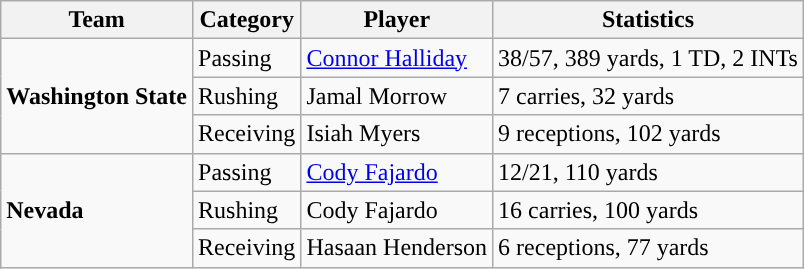<table class="wikitable" style="float: left;">
<tr>
<th>Team</th>
<th>Category</th>
<th>Player</th>
<th>Statistics</th>
</tr>
<tr>
<td rowspan=3><strong>Washington State</strong></td>
<td>Passing</td>
<td><a href='#'>Connor Halliday</a></td>
<td>38/57, 389 yards, 1 TD, 2 INTs</td>
</tr>
<tr>
<td>Rushing</td>
<td>Jamal Morrow</td>
<td>7 carries, 32 yards</td>
</tr>
<tr>
<td>Receiving</td>
<td>Isiah Myers</td>
<td>9 receptions, 102 yards</td>
</tr>
<tr>
<td rowspan=3><strong>Nevada</strong></td>
<td>Passing</td>
<td><a href='#'>Cody Fajardo</a></td>
<td>12/21, 110 yards</td>
</tr>
<tr>
<td>Rushing</td>
<td>Cody Fajardo</td>
<td>16 carries, 100 yards</td>
</tr>
<tr>
<td>Receiving</td>
<td>Hasaan Henderson</td>
<td>6 receptions, 77 yards</td>
</tr>
</table>
